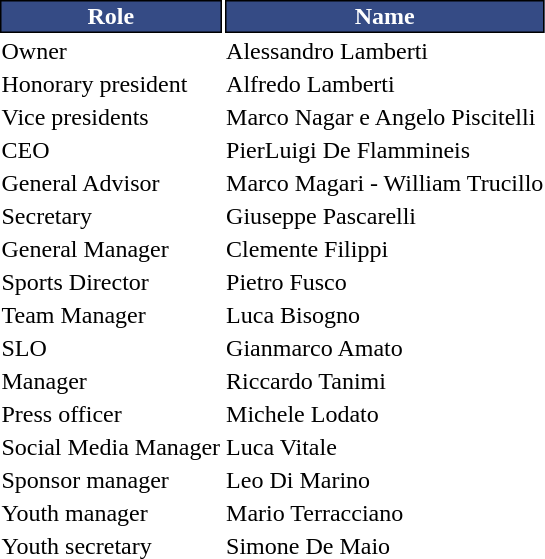<table class="toccolours">
<tr>
<th style="background:#354b85;color:#FFFFFF;border:1px solid #000000;">Role</th>
<th style="background:#354b85;color:#FFFFFF;border:1px solid #000000;">Name</th>
</tr>
<tr>
<td>Owner</td>
<td> Alessandro Lamberti</td>
</tr>
<tr>
<td>Honorary president</td>
<td> Alfredo Lamberti</td>
</tr>
<tr>
<td>Vice presidents</td>
<td> Marco Nagar e Angelo Piscitelli</td>
</tr>
<tr>
<td>CEO</td>
<td> PierLuigi De Flammineis</td>
</tr>
<tr>
<td>General Advisor</td>
<td> Marco Magari - William Trucillo</td>
</tr>
<tr>
<td>Secretary</td>
<td> Giuseppe Pascarelli</td>
</tr>
<tr>
<td>General Manager</td>
<td> Clemente Filippi</td>
</tr>
<tr>
<td>Sports Director</td>
<td> Pietro Fusco</td>
</tr>
<tr>
<td>Team Manager</td>
<td> Luca Bisogno</td>
</tr>
<tr>
<td>SLO</td>
<td> Gianmarco Amato</td>
</tr>
<tr>
<td>Manager</td>
<td> Riccardo Tanimi</td>
</tr>
<tr>
<td>Press officer</td>
<td> Michele Lodato</td>
</tr>
<tr>
<td>Social Media Manager</td>
<td> Luca Vitale</td>
</tr>
<tr>
<td>Sponsor manager</td>
<td> Leo Di Marino</td>
</tr>
<tr>
<td>Youth manager</td>
<td> Mario Terracciano</td>
</tr>
<tr>
<td>Youth secretary</td>
<td> Simone De Maio</td>
</tr>
</table>
